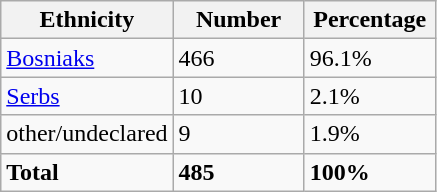<table class="wikitable">
<tr>
<th width="100px">Ethnicity</th>
<th width="80px">Number</th>
<th width="80px">Percentage</th>
</tr>
<tr>
<td><a href='#'>Bosniaks</a></td>
<td>466</td>
<td>96.1%</td>
</tr>
<tr>
<td><a href='#'>Serbs</a></td>
<td>10</td>
<td>2.1%</td>
</tr>
<tr>
<td>other/undeclared</td>
<td>9</td>
<td>1.9%</td>
</tr>
<tr>
<td><strong>Total</strong></td>
<td><strong>485</strong></td>
<td><strong>100%</strong></td>
</tr>
</table>
